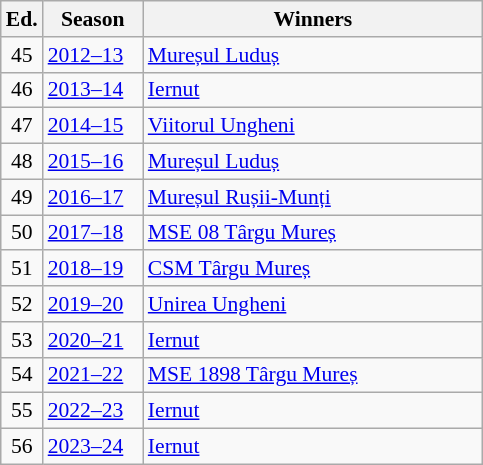<table class="wikitable" style="font-size:90%">
<tr>
<th><abbr>Ed.</abbr></th>
<th width="60">Season</th>
<th width="220">Winners</th>
</tr>
<tr>
<td align=center>45</td>
<td><a href='#'>2012–13</a></td>
<td><a href='#'>Mureșul Luduș</a></td>
</tr>
<tr>
<td align=center>46</td>
<td><a href='#'>2013–14</a></td>
<td><a href='#'>Iernut</a></td>
</tr>
<tr>
<td align=center>47</td>
<td><a href='#'>2014–15</a></td>
<td><a href='#'>Viitorul Ungheni</a></td>
</tr>
<tr>
<td align=center>48</td>
<td><a href='#'>2015–16</a></td>
<td><a href='#'>Mureșul Luduș</a></td>
</tr>
<tr>
<td align=center>49</td>
<td><a href='#'>2016–17</a></td>
<td><a href='#'>Mureșul Rușii-Munți</a></td>
</tr>
<tr>
<td align=center>50</td>
<td><a href='#'>2017–18</a></td>
<td><a href='#'>MSE 08 Târgu Mureș</a></td>
</tr>
<tr>
<td align=center>51</td>
<td><a href='#'>2018–19</a></td>
<td><a href='#'>CSM Târgu Mureș</a></td>
</tr>
<tr>
<td align=center>52</td>
<td><a href='#'>2019–20</a></td>
<td><a href='#'>Unirea Ungheni</a></td>
</tr>
<tr>
<td align=center>53</td>
<td><a href='#'>2020–21</a></td>
<td><a href='#'>Iernut</a></td>
</tr>
<tr>
<td align=center>54</td>
<td><a href='#'>2021–22</a></td>
<td><a href='#'>MSE 1898 Târgu Mureș</a></td>
</tr>
<tr>
<td align=center>55</td>
<td><a href='#'>2022–23</a></td>
<td><a href='#'>Iernut</a></td>
</tr>
<tr>
<td align=center>56</td>
<td><a href='#'>2023–24</a></td>
<td><a href='#'>Iernut</a></td>
</tr>
</table>
